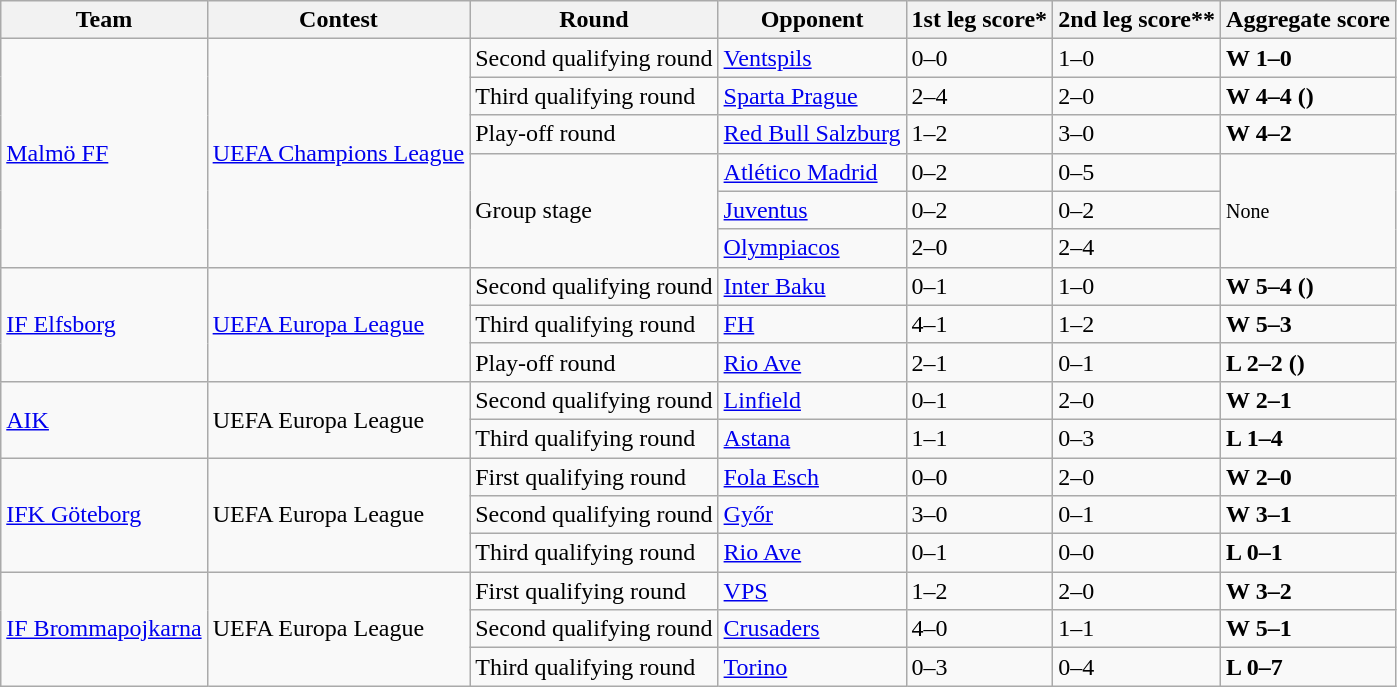<table class="wikitable" style="text-align: left;">
<tr>
<th>Team</th>
<th>Contest</th>
<th>Round</th>
<th>Opponent</th>
<th>1st leg score*</th>
<th>2nd leg score**</th>
<th>Aggregate score</th>
</tr>
<tr>
<td rowspan=6><a href='#'>Malmö FF</a></td>
<td rowspan=6><a href='#'>UEFA Champions League</a></td>
<td>Second qualifying round</td>
<td> <a href='#'>Ventspils</a></td>
<td>0–0</td>
<td>1–0</td>
<td><strong>W 1–0</strong></td>
</tr>
<tr>
<td>Third qualifying round</td>
<td> <a href='#'>Sparta Prague</a></td>
<td>2–4</td>
<td>2–0</td>
<td><strong>W 4–4 ()</strong></td>
</tr>
<tr>
<td>Play-off round</td>
<td> <a href='#'>Red Bull Salzburg</a></td>
<td>1–2</td>
<td>3–0</td>
<td><strong>W 4–2</strong></td>
</tr>
<tr>
<td rowspan=3>Group stage</td>
<td> <a href='#'>Atlético Madrid</a></td>
<td>0–2</td>
<td>0–5</td>
<td rowspan=3><small>None</small></td>
</tr>
<tr>
<td> <a href='#'>Juventus</a></td>
<td>0–2</td>
<td>0–2</td>
</tr>
<tr>
<td> <a href='#'>Olympiacos</a></td>
<td>2–0</td>
<td>2–4</td>
</tr>
<tr>
<td rowspan=3><a href='#'>IF Elfsborg</a></td>
<td rowspan=3><a href='#'>UEFA Europa League</a></td>
<td>Second qualifying round</td>
<td> <a href='#'>Inter Baku</a></td>
<td>0–1</td>
<td>1–0</td>
<td><strong>W 5–4 ()</strong></td>
</tr>
<tr>
<td>Third qualifying round</td>
<td> <a href='#'>FH</a></td>
<td>4–1</td>
<td>1–2</td>
<td><strong>W 5–3</strong></td>
</tr>
<tr>
<td>Play-off round</td>
<td> <a href='#'>Rio Ave</a></td>
<td>2–1</td>
<td>0–1</td>
<td><strong>L 2–2 ()</strong></td>
</tr>
<tr>
<td rowspan=2><a href='#'>AIK</a></td>
<td rowspan=2>UEFA Europa League</td>
<td>Second qualifying round</td>
<td> <a href='#'>Linfield</a></td>
<td>0–1</td>
<td>2–0</td>
<td><strong>W 2–1</strong></td>
</tr>
<tr>
<td>Third qualifying round</td>
<td> <a href='#'>Astana</a></td>
<td>1–1</td>
<td>0–3</td>
<td><strong>L 1–4</strong></td>
</tr>
<tr>
<td rowspan=3><a href='#'>IFK Göteborg</a></td>
<td rowspan=3>UEFA Europa League</td>
<td>First qualifying round</td>
<td> <a href='#'>Fola Esch</a></td>
<td>0–0</td>
<td>2–0</td>
<td><strong>W 2–0</strong></td>
</tr>
<tr>
<td>Second qualifying round</td>
<td> <a href='#'>Győr</a></td>
<td>3–0</td>
<td>0–1</td>
<td><strong>W 3–1</strong></td>
</tr>
<tr>
<td>Third qualifying round</td>
<td> <a href='#'>Rio Ave</a></td>
<td>0–1</td>
<td>0–0</td>
<td><strong>L 0–1</strong></td>
</tr>
<tr>
<td rowspan=3><a href='#'>IF Brommapojkarna</a></td>
<td rowspan=3>UEFA Europa League</td>
<td>First qualifying round</td>
<td> <a href='#'>VPS</a></td>
<td>1–2</td>
<td>2–0</td>
<td><strong>W 3–2</strong></td>
</tr>
<tr>
<td>Second qualifying round</td>
<td> <a href='#'>Crusaders</a></td>
<td>4–0</td>
<td>1–1</td>
<td><strong>W 5–1</strong></td>
</tr>
<tr>
<td>Third qualifying round</td>
<td> <a href='#'>Torino</a></td>
<td>0–3</td>
<td>0–4</td>
<td><strong>L 0–7</strong></td>
</tr>
</table>
